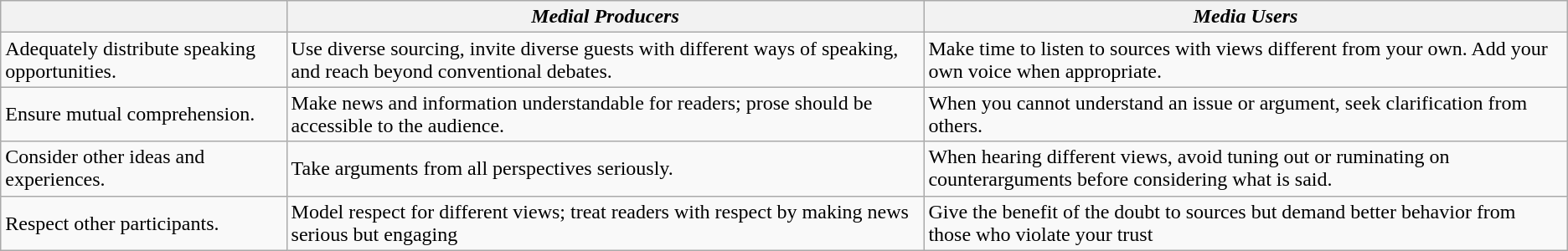<table class="wikitable">
<tr>
<th></th>
<th><em>Medial Producers</em></th>
<th><em>Media Users</em></th>
</tr>
<tr>
<td>Adequately distribute speaking opportunities.</td>
<td>Use diverse sourcing, invite diverse guests with different ways of speaking, and reach beyond conventional debates.</td>
<td>Make time to listen to sources with views different from your own.  Add your own voice when appropriate.</td>
</tr>
<tr>
<td>Ensure mutual comprehension.</td>
<td>Make news and information understandable for readers; prose should be accessible to the audience.</td>
<td>When you cannot understand an issue or argument, seek clarification from others.</td>
</tr>
<tr>
<td>Consider other ideas and experiences.</td>
<td>Take arguments from all perspectives seriously.</td>
<td>When hearing different views, avoid tuning out or ruminating on counterarguments before considering what is said.</td>
</tr>
<tr>
<td>Respect other participants.</td>
<td>Model respect for different views; treat readers with respect by making news serious but engaging</td>
<td>Give the benefit of the doubt to sources but demand better behavior from those who violate your trust</td>
</tr>
</table>
